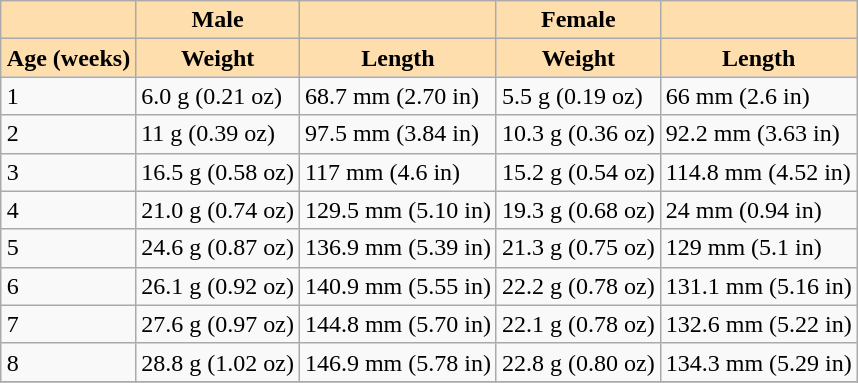<table class="wikitable" style="align: center; float: right; margin-left: 0.5em">
<tr --->
<th style="background:#ffdead;"></th>
<th style="background:#ffdead;"><strong>Male</strong></th>
<th style="background:#ffdead;"></th>
<th style="background:#ffdead;"><strong>Female</strong></th>
<th style="background:#ffdead;"></th>
</tr>
<tr --->
<th style="background:#ffdead;">Age (weeks)</th>
<th style="background:#ffdead;">Weight</th>
<th style="background:#ffdead;">Length</th>
<th style="background:#ffdead;">Weight</th>
<th style="background:#ffdead;">Length</th>
</tr>
<tr --->
<td>1</td>
<td>6.0 g (0.21 oz)</td>
<td>68.7 mm (2.70 in)</td>
<td>5.5 g (0.19 oz)</td>
<td>66 mm (2.6 in)</td>
</tr>
<tr --->
<td>2</td>
<td>11 g (0.39 oz)</td>
<td>97.5 mm (3.84 in)</td>
<td>10.3 g (0.36 oz)</td>
<td>92.2 mm (3.63 in)</td>
</tr>
<tr --->
<td>3</td>
<td>16.5 g (0.58 oz)</td>
<td>117 mm (4.6 in)</td>
<td>15.2 g (0.54 oz)</td>
<td>114.8 mm (4.52 in)</td>
</tr>
<tr --->
<td>4</td>
<td>21.0 g (0.74 oz)</td>
<td>129.5 mm (5.10 in)</td>
<td>19.3 g (0.68 oz)</td>
<td>24 mm (0.94 in)</td>
</tr>
<tr --->
<td>5</td>
<td>24.6 g (0.87 oz)</td>
<td>136.9 mm (5.39 in)</td>
<td>21.3 g (0.75 oz)</td>
<td>129 mm (5.1 in)</td>
</tr>
<tr --->
<td>6</td>
<td>26.1 g (0.92 oz)</td>
<td>140.9 mm (5.55 in)</td>
<td>22.2 g (0.78 oz)</td>
<td>131.1 mm (5.16 in)</td>
</tr>
<tr --->
<td>7</td>
<td>27.6 g (0.97 oz)</td>
<td>144.8 mm (5.70 in)</td>
<td>22.1 g (0.78 oz)</td>
<td>132.6 mm (5.22 in)</td>
</tr>
<tr --->
<td>8</td>
<td>28.8 g (1.02 oz)</td>
<td>146.9 mm (5.78 in)</td>
<td>22.8 g (0.80 oz)</td>
<td>134.3 mm (5.29 in)</td>
</tr>
<tr --->
</tr>
</table>
